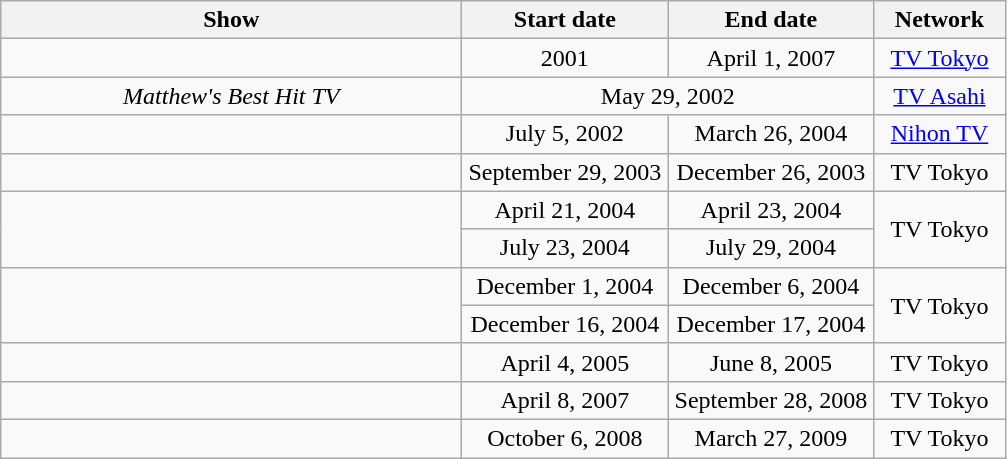<table class="wikitable" style="text-align:center" cellpadding="2">
<tr>
<th width=300>Show</th>
<th width=130>Start date</th>
<th width=130>End date</th>
<th width=80>Network</th>
</tr>
<tr>
<td></td>
<td>2001</td>
<td>April 1, 2007</td>
<td><a href='#'>TV Tokyo</a></td>
</tr>
<tr>
<td><em>Matthew's Best Hit TV</em></td>
<td colspan=2>May 29, 2002</td>
<td><a href='#'>TV Asahi</a></td>
</tr>
<tr>
<td></td>
<td>July 5, 2002</td>
<td>March 26, 2004</td>
<td><a href='#'>Nihon TV</a></td>
</tr>
<tr>
<td></td>
<td>September 29, 2003</td>
<td>December 26, 2003</td>
<td>TV Tokyo</td>
</tr>
<tr>
<td rowspan=2></td>
<td>April 21, 2004</td>
<td>April 23, 2004</td>
<td rowspan=2>TV Tokyo</td>
</tr>
<tr>
<td>July 23, 2004</td>
<td>July 29, 2004</td>
</tr>
<tr>
<td rowspan=2></td>
<td>December 1, 2004</td>
<td>December 6, 2004</td>
<td rowspan=2>TV Tokyo</td>
</tr>
<tr>
<td>December 16, 2004</td>
<td>December 17, 2004</td>
</tr>
<tr>
<td></td>
<td>April 4, 2005</td>
<td>June 8, 2005</td>
<td>TV Tokyo</td>
</tr>
<tr>
<td></td>
<td>April 8, 2007</td>
<td>September 28, 2008</td>
<td>TV Tokyo</td>
</tr>
<tr>
<td></td>
<td>October 6, 2008</td>
<td>March 27, 2009</td>
<td>TV Tokyo</td>
</tr>
</table>
